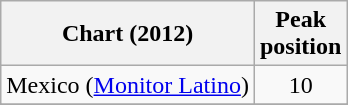<table class="wikitable sortable">
<tr>
<th>Chart (2012)</th>
<th>Peak<br>position</th>
</tr>
<tr>
<td>Mexico (<a href='#'>Monitor Latino</a>)</td>
<td align="center">10</td>
</tr>
<tr>
</tr>
<tr>
</tr>
<tr>
</tr>
</table>
